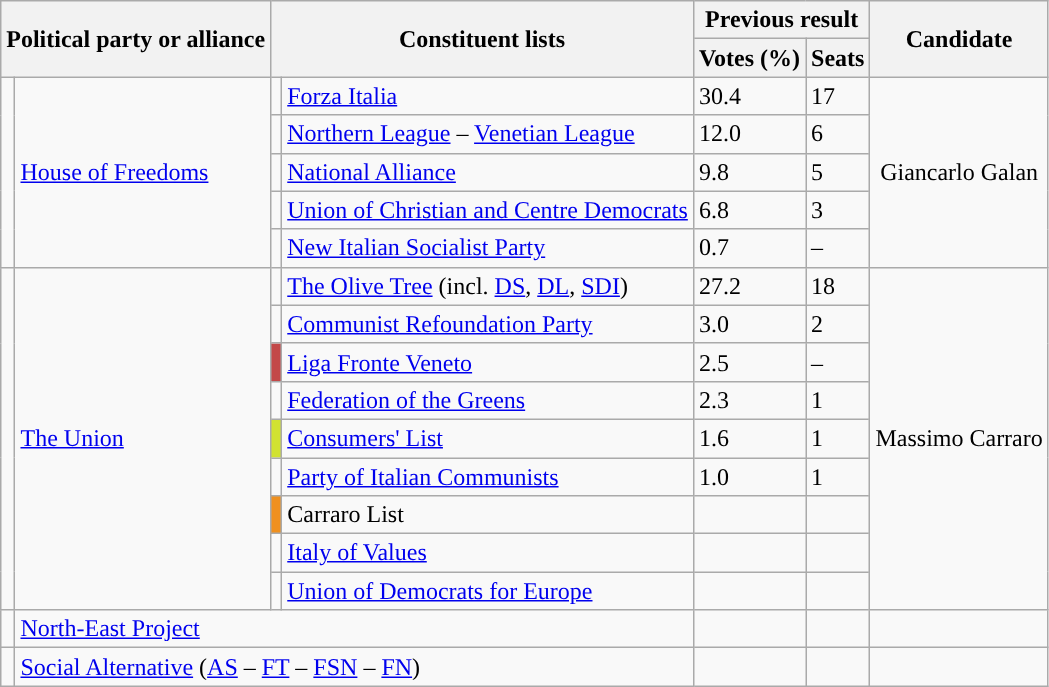<table class="wikitable" style="text-align:left">
<tr>
<th colspan=2 rowspan="2">Political party or alliance</th>
<th colspan=2 rowspan="2">Constituent lists</th>
<th colspan="2">Previous result</th>
<th rowspan="2">Candidate</th>
</tr>
<tr>
<th>Votes (%)</th>
<th>Seats</th>
</tr>
<tr>
<td rowspan="5" style="background:"></td>
<td rowspan=5><a href='#'>House of Freedoms</a></td>
<td></td>
<td style="text-align:left;"><a href='#'>Forza Italia</a></td>
<td>30.4</td>
<td>17</td>
<td rowspan="5" style="text-align: center;">Giancarlo Galan</td>
</tr>
<tr>
<td></td>
<td style="text-align:left;"><a href='#'>Northern League</a> – <a href='#'>Venetian League</a></td>
<td>12.0</td>
<td>6</td>
</tr>
<tr>
<td></td>
<td style="text-align:left;"><a href='#'>National Alliance</a></td>
<td>9.8</td>
<td>5</td>
</tr>
<tr>
<td></td>
<td style="text-align:left;"><a href='#'>Union of Christian and Centre Democrats</a></td>
<td>6.8</td>
<td>3</td>
</tr>
<tr>
<td></td>
<td style="text-align:left;"><a href='#'>New Italian Socialist Party</a></td>
<td>0.7</td>
<td>–</td>
</tr>
<tr>
<td rowspan="9"></td>
<td rowspan="9"><a href='#'>The Union</a></td>
<td></td>
<td style="text-align:left;"><a href='#'>The Olive Tree</a> (incl. <a href='#'>DS</a>, <a href='#'>DL</a>, <a href='#'>SDI</a>)</td>
<td>27.2</td>
<td>18</td>
<td rowspan="9" style="text-align: center;">Massimo Carraro</td>
</tr>
<tr>
<td></td>
<td><a href='#'>Communist Refoundation Party</a></td>
<td>3.0</td>
<td>2</td>
</tr>
<tr>
<td bgcolor="#C34848"></td>
<td style="text-align:left;"><a href='#'>Liga Fronte Veneto</a></td>
<td>2.5</td>
<td>–</td>
</tr>
<tr>
<td></td>
<td><a href='#'>Federation of the Greens</a></td>
<td>2.3</td>
<td>1</td>
</tr>
<tr>
<td bgcolor="#D1E231"></td>
<td style="text-align:left;"><a href='#'>Consumers' List</a></td>
<td>1.6</td>
<td>1</td>
</tr>
<tr>
<td></td>
<td style="text-align:left;"><a href='#'>Party of Italian Communists</a></td>
<td>1.0</td>
<td>1</td>
</tr>
<tr>
<td bgcolor="#EF901F"></td>
<td>Carraro List</td>
<td></td>
<td></td>
</tr>
<tr>
<td></td>
<td style="text-align:left;"><a href='#'>Italy of Values</a></td>
<td></td>
<td></td>
</tr>
<tr>
<td></td>
<td style="text-align:left;"><a href='#'>Union of Democrats for Europe</a></td>
<td></td>
<td></td>
</tr>
<tr>
<td></td>
<td colspan="3"><a href='#'>North-East Project</a></td>
<td></td>
<td></td>
<td></td>
</tr>
<tr>
<td></td>
<td colspan="3"><a href='#'>Social Alternative</a> (<a href='#'>AS</a> – <a href='#'>FT</a> – <a href='#'>FSN</a> – <a href='#'>FN</a>)</td>
<td></td>
<td></td>
<td></td>
</tr>
</table>
